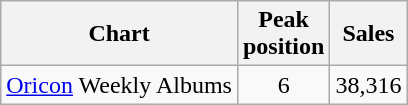<table class="wikitable">
<tr>
<th>Chart</th>
<th>Peak<br>position</th>
<th>Sales</th>
</tr>
<tr>
<td><a href='#'>Oricon</a> Weekly Albums</td>
<td align="center">6</td>
<td>38,316</td>
</tr>
</table>
